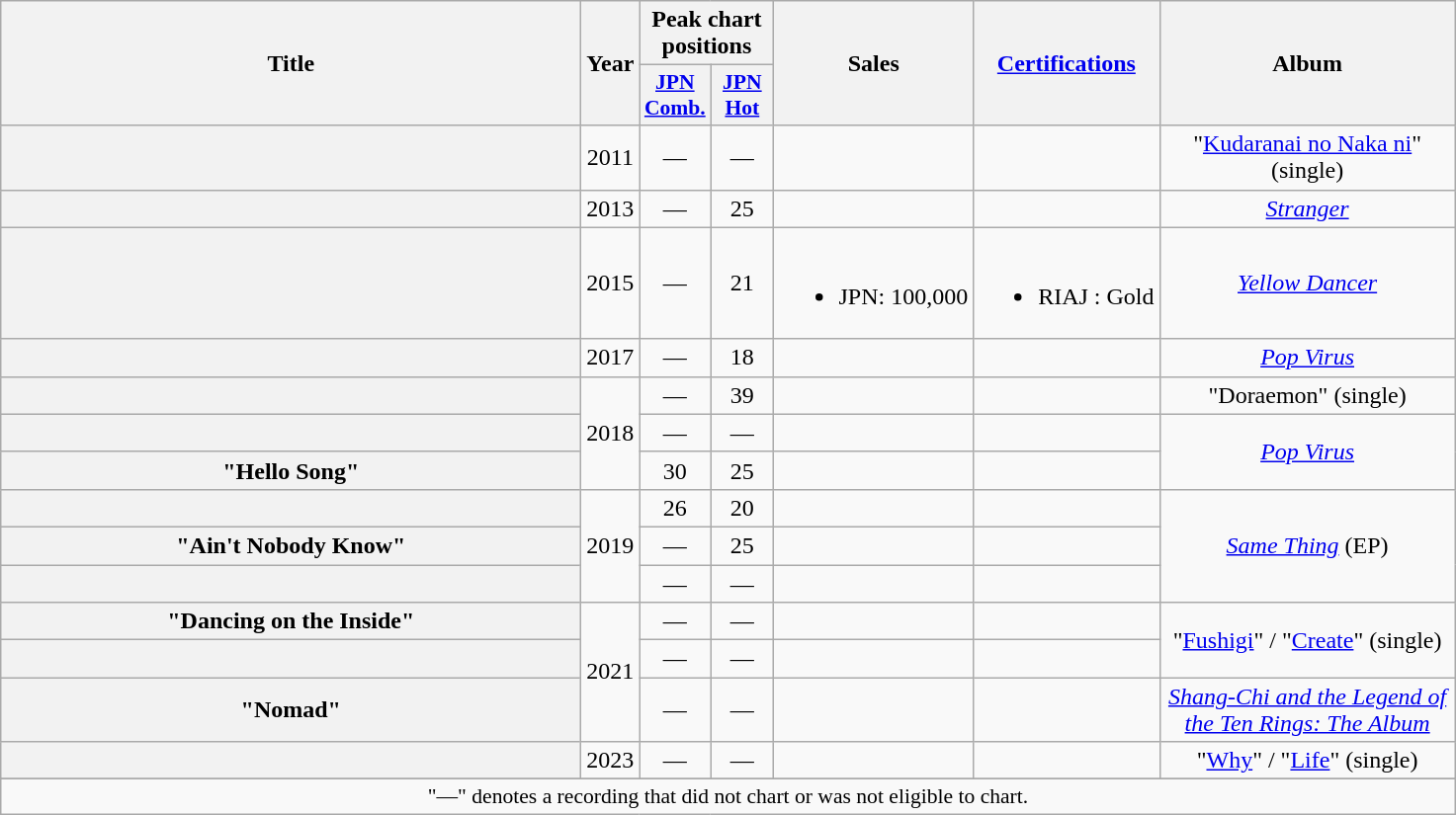<table class="wikitable plainrowheaders" style="text-align:center;">
<tr>
<th scope="col" rowspan="2" style="width:24em;">Title</th>
<th scope="col" rowspan="2" style="width:1em;">Year</th>
<th scope="colgroup" colspan="2">Peak chart positions</th>
<th scope="col" rowspan="2" style="width:;">Sales</th>
<th scope="col" rowspan="2" style="width:;"><a href='#'>Certifications</a></th>
<th scope="col" rowspan="2" style="width:12em;">Album</th>
</tr>
<tr>
<th scope="col" style="width:2.5em;font-size:90%;"><a href='#'>JPN<br>Comb.</a><br></th>
<th scope="col" style="width:2.5em;font-size:90%;"><a href='#'>JPN<br>Hot</a><br></th>
</tr>
<tr>
<th scope="row"></th>
<td>2011</td>
<td>—</td>
<td>—</td>
<td></td>
<td></td>
<td>"<a href='#'>Kudaranai no Naka ni</a>" (single)</td>
</tr>
<tr>
<th scope="row"></th>
<td>2013</td>
<td>—</td>
<td>25</td>
<td></td>
<td></td>
<td><em><a href='#'>Stranger</a></em></td>
</tr>
<tr>
<th scope="row"></th>
<td>2015</td>
<td>—</td>
<td>21</td>
<td><br><ul><li>JPN: 100,000</li></ul></td>
<td><br><ul><li>RIAJ : Gold</li></ul></td>
<td><em><a href='#'>Yellow Dancer</a></em></td>
</tr>
<tr>
<th scope="row"></th>
<td>2017</td>
<td>—</td>
<td>18</td>
<td></td>
<td></td>
<td><em><a href='#'>Pop Virus</a></em></td>
</tr>
<tr>
<th scope="row"></th>
<td rowspan="3">2018</td>
<td>—</td>
<td>39</td>
<td></td>
<td></td>
<td>"Doraemon" (single)</td>
</tr>
<tr>
<th scope="row"></th>
<td>—</td>
<td>—</td>
<td></td>
<td></td>
<td rowspan="2"><em><a href='#'>Pop Virus</a></em></td>
</tr>
<tr>
<th scope="row">"Hello Song"</th>
<td>30</td>
<td>25</td>
<td></td>
<td></td>
</tr>
<tr>
<th scope="row"><br></th>
<td rowspan="3">2019</td>
<td>26</td>
<td>20</td>
<td></td>
<td></td>
<td rowspan="3"><em><a href='#'>Same Thing</a></em> (EP)</td>
</tr>
<tr>
<th scope="row">"Ain't Nobody Know"<br></th>
<td>—</td>
<td>25</td>
<td></td>
<td></td>
</tr>
<tr>
<th scope="row"></th>
<td>—</td>
<td>—</td>
<td></td>
<td></td>
</tr>
<tr>
<th scope="row">"Dancing on the Inside"<br></th>
<td rowspan="3">2021</td>
<td>—</td>
<td>—</td>
<td></td>
<td></td>
<td rowspan="2">"<a href='#'>Fushigi</a>" / "<a href='#'>Create</a>" (single)</td>
</tr>
<tr>
<th scope="row"></th>
<td>—</td>
<td>—</td>
<td></td>
<td></td>
</tr>
<tr>
<th scope="row">"Nomad"<br></th>
<td>—</td>
<td>—</td>
<td></td>
<td></td>
<td><em><a href='#'>Shang-Chi and the Legend of the Ten Rings: The Album</a></em></td>
</tr>
<tr>
<th scope="row"></th>
<td>2023</td>
<td>—</td>
<td>—</td>
<td></td>
<td></td>
<td>"<a href='#'>Why</a>" / "<a href='#'>Life</a>" (single)</td>
</tr>
<tr>
</tr>
<tr>
</tr>
<tr>
<td colspan="12" style="font-size:90%">"—" denotes a recording that did not chart or was not eligible to chart.</td>
</tr>
</table>
